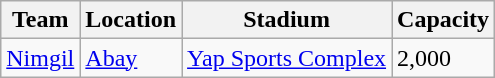<table class="wikitable sortable">
<tr>
<th>Team</th>
<th>Location</th>
<th>Stadium</th>
<th>Capacity</th>
</tr>
<tr>
<td><a href='#'>Nimgil</a></td>
<td><a href='#'>Abay</a></td>
<td><a href='#'>Yap Sports Complex</a></td>
<td>2,000</td>
</tr>
</table>
